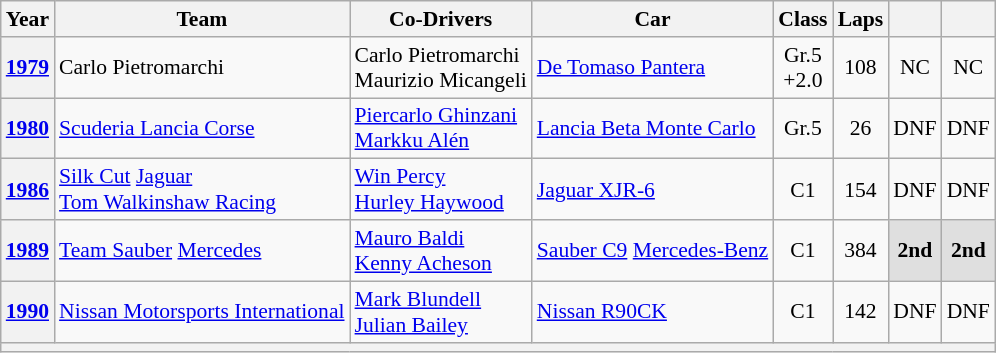<table class="wikitable" style="text-align:center; font-size:90%">
<tr>
<th>Year</th>
<th>Team</th>
<th>Co-Drivers</th>
<th>Car</th>
<th>Class</th>
<th>Laps</th>
<th></th>
<th></th>
</tr>
<tr align="centre">
<th><a href='#'>1979</a></th>
<td align="left" nowrap> Carlo Pietromarchi</td>
<td align="left" nowrap> Carlo Pietromarchi<br> Maurizio Micangeli</td>
<td align="left" nowrap><a href='#'>De Tomaso Pantera</a></td>
<td>Gr.5<br>+2.0</td>
<td>108</td>
<td>NC</td>
<td>NC</td>
</tr>
<tr align="centre">
<th><a href='#'>1980</a></th>
<td align="left" nowrap> <a href='#'>Scuderia Lancia Corse</a></td>
<td align="left" nowrap> <a href='#'>Piercarlo Ghinzani</a><br> <a href='#'>Markku Alén</a></td>
<td align="left" nowrap><a href='#'>Lancia Beta Monte Carlo</a></td>
<td>Gr.5</td>
<td>26</td>
<td>DNF</td>
<td>DNF</td>
</tr>
<tr align="centre">
<th><a href='#'>1986</a></th>
<td align="left" nowrap> <a href='#'>Silk Cut</a> <a href='#'>Jaguar</a><br> <a href='#'>Tom Walkinshaw Racing</a></td>
<td align="left" nowrap> <a href='#'>Win Percy</a><br> <a href='#'>Hurley Haywood</a></td>
<td align="left" nowrap><a href='#'>Jaguar XJR-6</a></td>
<td>C1</td>
<td>154</td>
<td>DNF</td>
<td>DNF</td>
</tr>
<tr align="centre">
<th><a href='#'>1989</a></th>
<td align="left" nowrap> <a href='#'>Team Sauber</a> <a href='#'>Mercedes</a></td>
<td align="left" nowrap> <a href='#'>Mauro Baldi</a><br> <a href='#'>Kenny Acheson</a></td>
<td align="left" nowrap><a href='#'>Sauber C9</a> <a href='#'>Mercedes-Benz</a></td>
<td>C1</td>
<td>384</td>
<td style="background:#dfdfdf;"><strong>2nd</strong></td>
<td style="background:#dfdfdf;"><strong>2nd</strong></td>
</tr>
<tr align="centre">
<th><a href='#'>1990</a></th>
<td align="left" nowrap> <a href='#'>Nissan Motorsports International</a></td>
<td align="left" nowrap> <a href='#'>Mark Blundell</a><br> <a href='#'>Julian Bailey</a></td>
<td align="left" nowrap><a href='#'>Nissan R90CK</a></td>
<td>C1</td>
<td>142</td>
<td>DNF</td>
<td>DNF</td>
</tr>
<tr>
<th colspan="8"></th>
</tr>
</table>
